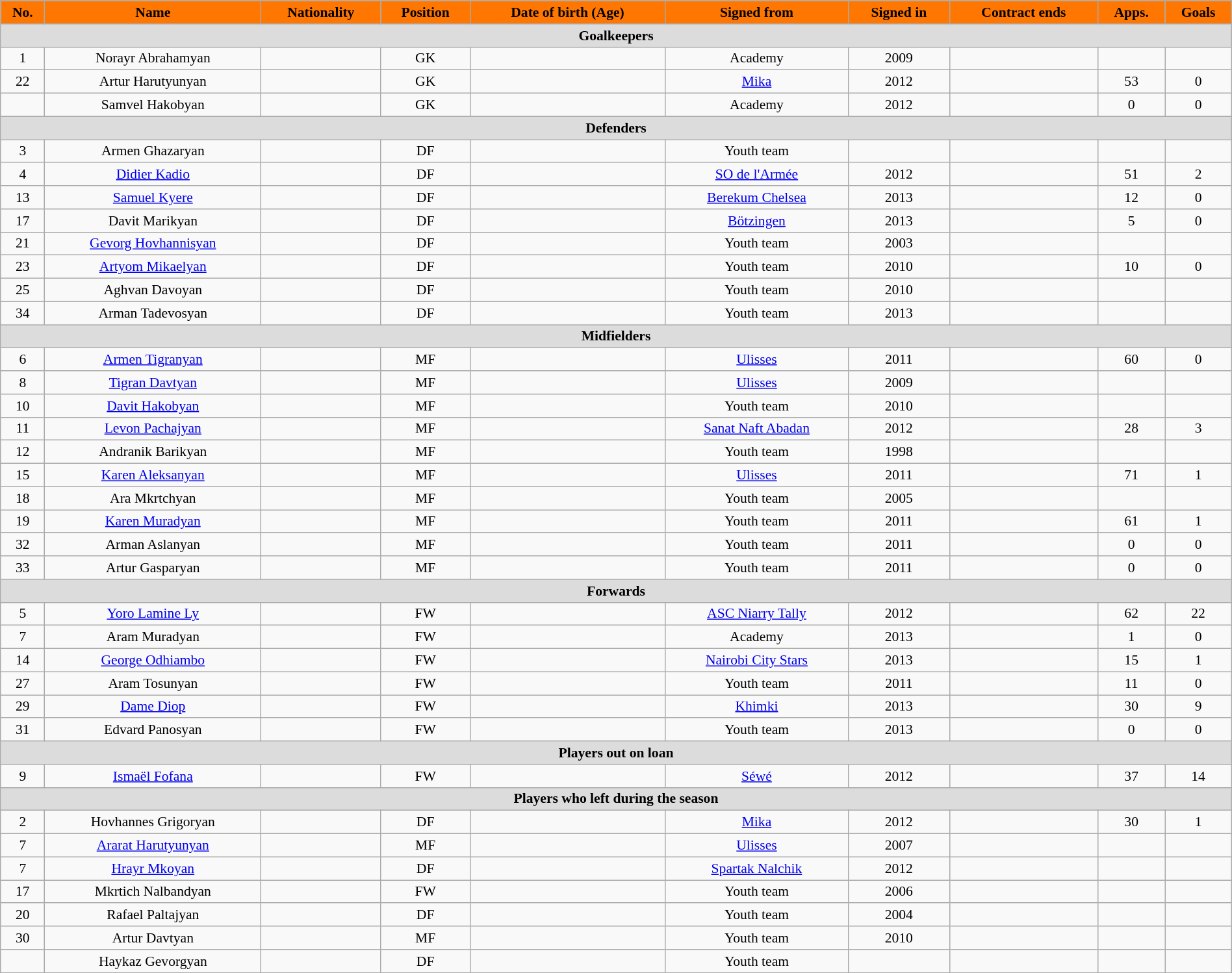<table class="wikitable"  style="text-align:center; font-size:90%; width:100%;">
<tr>
<th style="background:#FF7700; color:#000000; text-align:center;">No.</th>
<th style="background:#FF7700; color:#000000; text-align:center;">Name</th>
<th style="background:#FF7700; color:#000000; text-align:center;">Nationality</th>
<th style="background:#FF7700; color:#000000; text-align:center;">Position</th>
<th style="background:#FF7700; color:#000000; text-align:center;">Date of birth (Age)</th>
<th style="background:#FF7700; color:#000000; text-align:center;">Signed from</th>
<th style="background:#FF7700; color:#000000; text-align:center;">Signed in</th>
<th style="background:#FF7700; color:#000000; text-align:center;">Contract ends</th>
<th style="background:#FF7700; color:#000000; text-align:center;">Apps.</th>
<th style="background:#FF7700; color:#000000; text-align:center;">Goals</th>
</tr>
<tr>
<th colspan="11"  style="background:#dcdcdc; text-align:center;">Goalkeepers</th>
</tr>
<tr>
<td>1</td>
<td>Norayr Abrahamyan</td>
<td></td>
<td>GK</td>
<td></td>
<td>Academy</td>
<td>2009</td>
<td></td>
<td></td>
<td></td>
</tr>
<tr>
<td>22</td>
<td>Artur Harutyunyan</td>
<td></td>
<td>GK</td>
<td></td>
<td><a href='#'>Mika</a></td>
<td>2012</td>
<td></td>
<td>53</td>
<td>0</td>
</tr>
<tr>
<td></td>
<td>Samvel Hakobyan</td>
<td></td>
<td>GK</td>
<td></td>
<td>Academy</td>
<td>2012</td>
<td></td>
<td>0</td>
<td>0</td>
</tr>
<tr>
<th colspan="11"  style="background:#dcdcdc; text-align:center;">Defenders</th>
</tr>
<tr>
<td>3</td>
<td>Armen Ghazaryan</td>
<td></td>
<td>DF</td>
<td></td>
<td>Youth team</td>
<td></td>
<td></td>
<td></td>
<td></td>
</tr>
<tr>
<td>4</td>
<td><a href='#'>Didier Kadio</a></td>
<td></td>
<td>DF</td>
<td></td>
<td><a href='#'>SO de l'Armée</a></td>
<td>2012</td>
<td></td>
<td>51</td>
<td>2</td>
</tr>
<tr>
<td>13</td>
<td><a href='#'>Samuel Kyere</a></td>
<td></td>
<td>DF</td>
<td></td>
<td><a href='#'>Berekum Chelsea</a></td>
<td>2013</td>
<td></td>
<td>12</td>
<td>0</td>
</tr>
<tr>
<td>17</td>
<td>Davit Marikyan</td>
<td></td>
<td>DF</td>
<td></td>
<td><a href='#'>Bötzingen</a></td>
<td>2013</td>
<td></td>
<td>5</td>
<td>0</td>
</tr>
<tr>
<td>21</td>
<td><a href='#'>Gevorg Hovhannisyan</a></td>
<td></td>
<td>DF</td>
<td></td>
<td>Youth team</td>
<td>2003</td>
<td></td>
<td></td>
<td></td>
</tr>
<tr>
<td>23</td>
<td><a href='#'>Artyom Mikaelyan</a></td>
<td></td>
<td>DF</td>
<td></td>
<td>Youth team</td>
<td>2010</td>
<td></td>
<td>10</td>
<td>0</td>
</tr>
<tr>
<td>25</td>
<td>Aghvan Davoyan</td>
<td></td>
<td>DF</td>
<td></td>
<td>Youth team</td>
<td>2010</td>
<td></td>
<td></td>
<td></td>
</tr>
<tr>
<td>34</td>
<td>Arman Tadevosyan</td>
<td></td>
<td>DF</td>
<td></td>
<td>Youth team</td>
<td>2013</td>
<td></td>
<td></td>
<td></td>
</tr>
<tr>
<th colspan="11"  style="background:#dcdcdc; text-align:center;">Midfielders</th>
</tr>
<tr>
<td>6</td>
<td><a href='#'>Armen Tigranyan</a></td>
<td></td>
<td>MF</td>
<td></td>
<td><a href='#'>Ulisses</a></td>
<td>2011</td>
<td></td>
<td>60</td>
<td>0</td>
</tr>
<tr>
<td>8</td>
<td><a href='#'>Tigran Davtyan</a></td>
<td></td>
<td>MF</td>
<td></td>
<td><a href='#'>Ulisses</a></td>
<td>2009</td>
<td></td>
<td></td>
<td></td>
</tr>
<tr>
<td>10</td>
<td><a href='#'>Davit Hakobyan</a></td>
<td></td>
<td>MF</td>
<td></td>
<td>Youth team</td>
<td>2010</td>
<td></td>
<td></td>
<td></td>
</tr>
<tr>
<td>11</td>
<td><a href='#'>Levon Pachajyan</a></td>
<td></td>
<td>MF</td>
<td></td>
<td><a href='#'>Sanat Naft Abadan</a></td>
<td>2012</td>
<td></td>
<td>28</td>
<td>3</td>
</tr>
<tr>
<td>12</td>
<td>Andranik Barikyan</td>
<td></td>
<td>MF</td>
<td></td>
<td>Youth team</td>
<td>1998</td>
<td></td>
<td></td>
<td></td>
</tr>
<tr>
<td>15</td>
<td><a href='#'>Karen Aleksanyan</a></td>
<td></td>
<td>MF</td>
<td></td>
<td><a href='#'>Ulisses</a></td>
<td>2011</td>
<td></td>
<td>71</td>
<td>1</td>
</tr>
<tr>
<td>18</td>
<td>Ara Mkrtchyan</td>
<td></td>
<td>MF</td>
<td></td>
<td>Youth team</td>
<td>2005</td>
<td></td>
<td></td>
<td></td>
</tr>
<tr>
<td>19</td>
<td><a href='#'>Karen Muradyan</a></td>
<td></td>
<td>MF</td>
<td></td>
<td>Youth team</td>
<td>2011</td>
<td></td>
<td>61</td>
<td>1</td>
</tr>
<tr>
<td>32</td>
<td>Arman Aslanyan</td>
<td></td>
<td>MF</td>
<td></td>
<td>Youth team</td>
<td>2011</td>
<td></td>
<td>0</td>
<td>0</td>
</tr>
<tr>
<td>33</td>
<td>Artur Gasparyan</td>
<td></td>
<td>MF</td>
<td></td>
<td>Youth team</td>
<td>2011</td>
<td></td>
<td>0</td>
<td>0</td>
</tr>
<tr>
<th colspan="11"  style="background:#dcdcdc; text-align:center;">Forwards</th>
</tr>
<tr>
<td>5</td>
<td><a href='#'>Yoro Lamine Ly</a></td>
<td></td>
<td>FW</td>
<td></td>
<td><a href='#'>ASC Niarry Tally</a></td>
<td>2012</td>
<td></td>
<td>62</td>
<td>22</td>
</tr>
<tr>
<td>7</td>
<td>Aram Muradyan</td>
<td></td>
<td>FW</td>
<td></td>
<td>Academy</td>
<td>2013</td>
<td></td>
<td>1</td>
<td>0</td>
</tr>
<tr>
<td>14</td>
<td><a href='#'>George Odhiambo</a></td>
<td></td>
<td>FW</td>
<td></td>
<td><a href='#'>Nairobi City Stars</a></td>
<td>2013</td>
<td></td>
<td>15</td>
<td>1</td>
</tr>
<tr>
<td>27</td>
<td>Aram Tosunyan</td>
<td></td>
<td>FW</td>
<td></td>
<td>Youth team</td>
<td>2011</td>
<td></td>
<td>11</td>
<td>0</td>
</tr>
<tr>
<td>29</td>
<td><a href='#'>Dame Diop</a></td>
<td></td>
<td>FW</td>
<td></td>
<td><a href='#'>Khimki</a></td>
<td>2013</td>
<td></td>
<td>30</td>
<td>9</td>
</tr>
<tr>
<td>31</td>
<td>Edvard Panosyan</td>
<td></td>
<td>FW</td>
<td></td>
<td>Youth team</td>
<td>2013</td>
<td></td>
<td>0</td>
<td>0</td>
</tr>
<tr>
<th colspan="11"  style="background:#dcdcdc; text-align:center;">Players out on loan</th>
</tr>
<tr>
<td>9</td>
<td><a href='#'>Ismaël Fofana</a></td>
<td></td>
<td>FW</td>
<td></td>
<td><a href='#'>Séwé</a></td>
<td>2012</td>
<td></td>
<td>37</td>
<td>14</td>
</tr>
<tr>
<th colspan="11"  style="background:#dcdcdc; text-align:center;">Players who left during the season</th>
</tr>
<tr>
<td>2</td>
<td>Hovhannes Grigoryan</td>
<td></td>
<td>DF</td>
<td></td>
<td><a href='#'>Mika</a></td>
<td>2012</td>
<td></td>
<td>30</td>
<td>1</td>
</tr>
<tr>
<td>7</td>
<td><a href='#'>Ararat Harutyunyan</a></td>
<td></td>
<td>MF</td>
<td></td>
<td><a href='#'>Ulisses</a></td>
<td>2007</td>
<td></td>
<td></td>
<td></td>
</tr>
<tr>
<td>7</td>
<td><a href='#'>Hrayr Mkoyan</a></td>
<td></td>
<td>DF</td>
<td></td>
<td><a href='#'>Spartak Nalchik</a></td>
<td>2012</td>
<td></td>
<td></td>
<td></td>
</tr>
<tr>
<td>17</td>
<td>Mkrtich Nalbandyan</td>
<td></td>
<td>FW</td>
<td></td>
<td>Youth team</td>
<td>2006</td>
<td></td>
<td></td>
<td></td>
</tr>
<tr>
<td>20</td>
<td>Rafael Paltajyan</td>
<td></td>
<td>DF</td>
<td></td>
<td>Youth team</td>
<td>2004</td>
<td></td>
<td></td>
<td></td>
</tr>
<tr>
<td>30</td>
<td>Artur Davtyan</td>
<td></td>
<td>MF</td>
<td></td>
<td>Youth team</td>
<td>2010</td>
<td></td>
<td></td>
<td></td>
</tr>
<tr>
<td></td>
<td>Haykaz Gevorgyan</td>
<td></td>
<td>DF</td>
<td></td>
<td>Youth team</td>
<td></td>
<td></td>
<td></td>
<td></td>
</tr>
</table>
